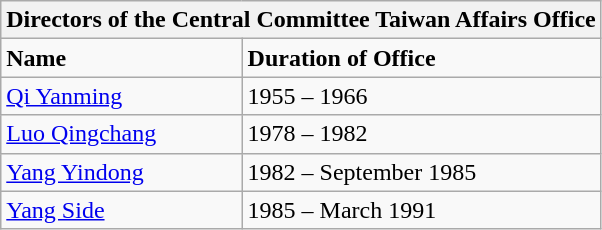<table class="wikitable">
<tr>
<th colspan="2">Directors of the Central Committee Taiwan Affairs Office</th>
</tr>
<tr>
<td><strong>Name</strong></td>
<td><strong>Duration of Office</strong></td>
</tr>
<tr>
<td><a href='#'>Qi Yanming</a></td>
<td>1955 – 1966</td>
</tr>
<tr>
<td><a href='#'>Luo Qingchang</a></td>
<td>1978 – 1982</td>
</tr>
<tr>
<td><a href='#'>Yang Yindong</a></td>
<td>1982 – September 1985</td>
</tr>
<tr>
<td><a href='#'>Yang Side</a></td>
<td>1985 – March 1991</td>
</tr>
</table>
